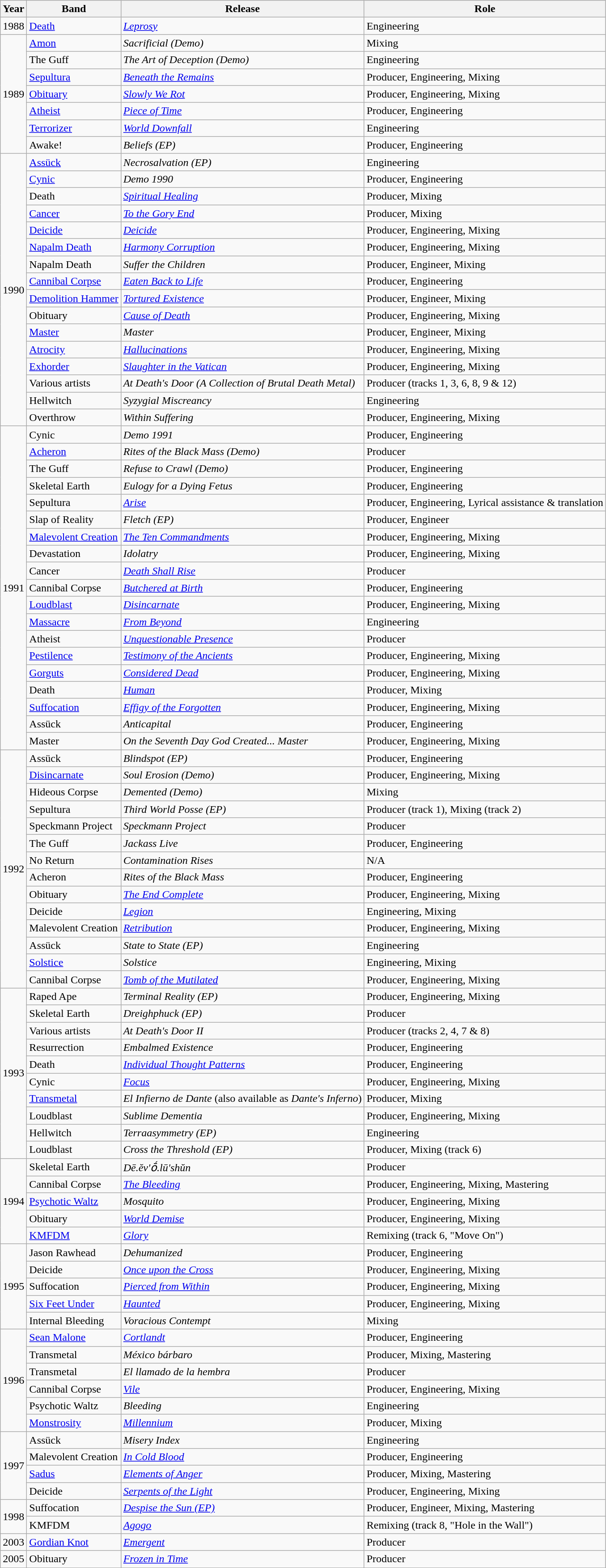<table class="wikitable sortable">
<tr>
<th>Year</th>
<th>Band</th>
<th>Release</th>
<th>Role</th>
</tr>
<tr>
<td>1988</td>
<td><a href='#'>Death</a></td>
<td><a href='#'><em>Leprosy</em></a></td>
<td>Engineering</td>
</tr>
<tr>
<td rowspan=7>1989</td>
<td><a href='#'>Amon</a></td>
<td><em>Sacrificial (Demo)</em></td>
<td>Mixing</td>
</tr>
<tr>
<td>The Guff</td>
<td><em>The Art of Deception (Demo)</em></td>
<td>Engineering</td>
</tr>
<tr>
<td><a href='#'>Sepultura</a></td>
<td><em><a href='#'>Beneath the Remains</a></em></td>
<td>Producer, Engineering, Mixing</td>
</tr>
<tr>
<td><a href='#'>Obituary</a></td>
<td><em><a href='#'>Slowly We Rot</a></em></td>
<td>Producer, Engineering, Mixing</td>
</tr>
<tr>
<td><a href='#'>Atheist</a></td>
<td><em><a href='#'>Piece of Time</a></em></td>
<td>Producer, Engineering</td>
</tr>
<tr>
<td><a href='#'>Terrorizer</a></td>
<td><em><a href='#'>World Downfall</a></em></td>
<td>Engineering</td>
</tr>
<tr>
<td>Awake!</td>
<td><em>Beliefs (EP)</em></td>
<td>Producer, Engineering</td>
</tr>
<tr>
<td rowspan=16>1990</td>
<td><a href='#'>Assück</a></td>
<td><em>Necrosalvation (EP)</em></td>
<td>Engineering</td>
</tr>
<tr>
<td><a href='#'>Cynic</a></td>
<td><em>Demo 1990</em></td>
<td>Producer, Engineering</td>
</tr>
<tr>
<td>Death</td>
<td><a href='#'><em>Spiritual Healing</em></a></td>
<td>Producer, Mixing</td>
</tr>
<tr>
<td><a href='#'>Cancer</a></td>
<td><em><a href='#'>To the Gory End</a></em></td>
<td>Producer, Mixing</td>
</tr>
<tr>
<td><a href='#'>Deicide</a></td>
<td><em><a href='#'>Deicide</a></em></td>
<td>Producer, Engineering, Mixing</td>
</tr>
<tr>
<td><a href='#'>Napalm Death</a></td>
<td><em><a href='#'>Harmony Corruption</a></em></td>
<td>Producer, Engineering, Mixing</td>
</tr>
<tr>
<td>Napalm Death</td>
<td><em>Suffer the Children</em></td>
<td>Producer, Engineer, Mixing</td>
</tr>
<tr>
<td><a href='#'>Cannibal Corpse</a></td>
<td><em><a href='#'>Eaten Back to Life</a></em></td>
<td>Producer, Engineering</td>
</tr>
<tr>
<td><a href='#'>Demolition Hammer</a></td>
<td><em><a href='#'>Tortured Existence</a></em></td>
<td>Producer, Engineer, Mixing</td>
</tr>
<tr>
<td>Obituary</td>
<td><em><a href='#'>Cause of Death</a></em></td>
<td>Producer, Engineering, Mixing</td>
</tr>
<tr>
<td><a href='#'>Master</a></td>
<td><em>Master</em></td>
<td>Producer, Engineer, Mixing</td>
</tr>
<tr>
<td><a href='#'>Atrocity</a></td>
<td><em><a href='#'>Hallucinations</a></em></td>
<td>Producer, Engineering, Mixing</td>
</tr>
<tr>
<td><a href='#'>Exhorder</a></td>
<td><em><a href='#'>Slaughter in the Vatican</a></em></td>
<td>Producer, Engineering, Mixing</td>
</tr>
<tr>
<td>Various artists</td>
<td><em>At Death's Door (A Collection of Brutal Death Metal)</em></td>
<td>Producer (tracks 1, 3, 6, 8, 9 & 12)</td>
</tr>
<tr>
<td>Hellwitch</td>
<td><em>Syzygial Miscreancy</em></td>
<td>Engineering</td>
</tr>
<tr>
<td>Overthrow</td>
<td><em>Within Suffering</em></td>
<td>Producer, Engineering, Mixing</td>
</tr>
<tr>
<td rowspan=19>1991</td>
<td>Cynic</td>
<td><em>Demo 1991</em></td>
<td>Producer, Engineering</td>
</tr>
<tr>
<td><a href='#'>Acheron</a></td>
<td><em>Rites of the Black Mass (Demo)</em></td>
<td>Producer</td>
</tr>
<tr>
<td>The Guff</td>
<td><em>Refuse to Crawl (Demo)</em></td>
<td>Producer, Engineering</td>
</tr>
<tr>
<td>Skeletal Earth</td>
<td><em>Eulogy for a Dying Fetus</em></td>
<td>Producer, Engineering</td>
</tr>
<tr>
<td>Sepultura</td>
<td><em><a href='#'>Arise</a></em></td>
<td>Producer, Engineering, Lyrical assistance & translation</td>
</tr>
<tr>
<td>Slap of Reality</td>
<td><em>Fletch (EP)</em></td>
<td>Producer, Engineer</td>
</tr>
<tr>
<td><a href='#'>Malevolent Creation</a></td>
<td><em><a href='#'>The Ten Commandments</a></em></td>
<td>Producer, Engineering, Mixing</td>
</tr>
<tr>
<td>Devastation</td>
<td><em>Idolatry</em></td>
<td>Producer, Engineering, Mixing</td>
</tr>
<tr>
<td>Cancer</td>
<td><em><a href='#'>Death Shall Rise</a></em></td>
<td>Producer</td>
</tr>
<tr>
<td>Cannibal Corpse</td>
<td><em><a href='#'>Butchered at Birth</a></em></td>
<td>Producer, Engineering</td>
</tr>
<tr>
<td><a href='#'>Loudblast</a></td>
<td><em><a href='#'>Disincarnate</a></em></td>
<td>Producer, Engineering, Mixing</td>
</tr>
<tr>
<td><a href='#'>Massacre</a></td>
<td><em><a href='#'>From Beyond</a></em></td>
<td>Engineering</td>
</tr>
<tr>
<td>Atheist</td>
<td><em><a href='#'>Unquestionable Presence</a></em></td>
<td>Producer</td>
</tr>
<tr>
<td><a href='#'>Pestilence</a></td>
<td><em><a href='#'>Testimony of the Ancients</a></em></td>
<td>Producer, Engineering, Mixing</td>
</tr>
<tr>
<td><a href='#'>Gorguts</a></td>
<td><em><a href='#'>Considered Dead</a></em></td>
<td>Producer, Engineering, Mixing</td>
</tr>
<tr>
<td>Death</td>
<td><a href='#'><em>Human</em></a></td>
<td>Producer, Mixing</td>
</tr>
<tr>
<td><a href='#'>Suffocation</a></td>
<td><em><a href='#'>Effigy of the Forgotten</a></em></td>
<td>Producer, Engineering, Mixing</td>
</tr>
<tr>
<td>Assück</td>
<td><em>Anticapital</em></td>
<td>Producer, Engineering</td>
</tr>
<tr>
<td>Master</td>
<td><em>On the Seventh Day God Created... Master</em></td>
<td>Producer, Engineering, Mixing</td>
</tr>
<tr>
<td rowspan=14>1992</td>
<td>Assück</td>
<td><em>Blindspot (EP)</em></td>
<td>Producer, Engineering</td>
</tr>
<tr>
<td><a href='#'>Disincarnate</a></td>
<td><em>Soul Erosion (Demo)</em></td>
<td>Producer, Engineering, Mixing</td>
</tr>
<tr>
<td>Hideous Corpse</td>
<td><em>Demented (Demo)</em></td>
<td>Mixing</td>
</tr>
<tr>
<td>Sepultura</td>
<td><em>Third World Posse (EP)</em></td>
<td>Producer (track 1), Mixing (track 2)</td>
</tr>
<tr>
<td>Speckmann Project</td>
<td><em>Speckmann Project</em></td>
<td>Producer</td>
</tr>
<tr>
<td>The Guff</td>
<td><em>Jackass Live</em></td>
<td>Producer, Engineering</td>
</tr>
<tr>
<td>No Return</td>
<td><em>Contamination Rises</em></td>
<td>N/A</td>
</tr>
<tr>
<td>Acheron</td>
<td><em>Rites of the Black Mass</em></td>
<td>Producer, Engineering</td>
</tr>
<tr>
<td>Obituary</td>
<td><em><a href='#'>The End Complete</a></em></td>
<td>Producer, Engineering, Mixing</td>
</tr>
<tr>
<td>Deicide</td>
<td><em><a href='#'>Legion</a></em></td>
<td>Engineering, Mixing</td>
</tr>
<tr>
<td>Malevolent Creation</td>
<td><em><a href='#'>Retribution</a></em></td>
<td>Producer, Engineering, Mixing</td>
</tr>
<tr>
<td>Assück</td>
<td><em>State to State (EP)</em></td>
<td>Engineering</td>
</tr>
<tr>
<td><a href='#'>Solstice</a></td>
<td><em>Solstice</em></td>
<td>Engineering, Mixing</td>
</tr>
<tr>
<td>Cannibal Corpse</td>
<td><em><a href='#'>Tomb of the Mutilated</a></em></td>
<td>Producer, Engineering, Mixing</td>
</tr>
<tr>
<td rowspan=10>1993</td>
<td>Raped Ape</td>
<td><em>Terminal Reality (EP)</em></td>
<td>Producer, Engineering, Mixing</td>
</tr>
<tr>
<td>Skeletal Earth</td>
<td><em>Dreighphuck (EP)</em></td>
<td>Producer</td>
</tr>
<tr>
<td>Various artists</td>
<td><em>At Death's Door II</em></td>
<td>Producer (tracks 2, 4, 7 & 8)</td>
</tr>
<tr>
<td>Resurrection</td>
<td><em>Embalmed Existence</em></td>
<td>Producer, Engineering</td>
</tr>
<tr>
<td>Death</td>
<td><em><a href='#'>Individual Thought Patterns</a></em></td>
<td>Producer, Engineering</td>
</tr>
<tr>
<td>Cynic</td>
<td><em><a href='#'>Focus</a></em></td>
<td>Producer, Engineering, Mixing</td>
</tr>
<tr>
<td><a href='#'>Transmetal</a></td>
<td><em>El Infierno de Dante</em> (also available as <em>Dante's Inferno</em>)</td>
<td>Producer, Mixing</td>
</tr>
<tr>
<td>Loudblast</td>
<td><em>Sublime Dementia</em></td>
<td>Producer, Engineering, Mixing</td>
</tr>
<tr>
<td>Hellwitch</td>
<td><em>Terraasymmetry (EP)</em></td>
<td>Engineering</td>
</tr>
<tr>
<td>Loudblast</td>
<td><em>Cross the Threshold (EP)</em></td>
<td>Producer, Mixing (track 6)</td>
</tr>
<tr>
<td rowspan=5>1994</td>
<td>Skeletal Earth</td>
<td><em>Dē.ĕv'ṓ.lū'shŭn</em></td>
<td>Producer</td>
</tr>
<tr>
<td>Cannibal Corpse</td>
<td><em><a href='#'>The Bleeding</a></em></td>
<td>Producer, Engineering, Mixing, Mastering</td>
</tr>
<tr>
<td><a href='#'>Psychotic Waltz</a></td>
<td><em>Mosquito</em></td>
<td>Producer, Engineering, Mixing</td>
</tr>
<tr>
<td>Obituary</td>
<td><em><a href='#'>World Demise</a></em></td>
<td>Producer, Engineering, Mixing</td>
</tr>
<tr>
<td><a href='#'>KMFDM</a></td>
<td><em><a href='#'>Glory</a></em></td>
<td>Remixing (track 6, "Move On")</td>
</tr>
<tr>
<td rowspan=5>1995</td>
<td>Jason Rawhead</td>
<td><em>Dehumanized</em></td>
<td>Producer, Engineering</td>
</tr>
<tr>
<td>Deicide</td>
<td><em><a href='#'>Once upon the Cross</a></em></td>
<td>Producer, Engineering, Mixing</td>
</tr>
<tr>
<td>Suffocation</td>
<td><em><a href='#'>Pierced from Within</a></em></td>
<td>Producer, Engineering, Mixing</td>
</tr>
<tr>
<td><a href='#'>Six Feet Under</a></td>
<td><em><a href='#'>Haunted</a></em></td>
<td>Producer, Engineering, Mixing</td>
</tr>
<tr>
<td>Internal Bleeding</td>
<td><em>Voracious Contempt</em></td>
<td>Mixing</td>
</tr>
<tr>
<td rowspan=6>1996</td>
<td><a href='#'>Sean Malone</a></td>
<td><em><a href='#'>Cortlandt</a></em></td>
<td>Producer, Engineering</td>
</tr>
<tr>
<td>Transmetal</td>
<td><em>México bárbaro</em></td>
<td>Producer, Mixing, Mastering</td>
</tr>
<tr>
<td>Transmetal</td>
<td><em>El llamado de la hembra</em></td>
<td>Producer</td>
</tr>
<tr>
<td>Cannibal Corpse</td>
<td><em><a href='#'>Vile</a></em></td>
<td>Producer, Engineering, Mixing</td>
</tr>
<tr>
<td>Psychotic Waltz</td>
<td><em>Bleeding</em></td>
<td>Engineering</td>
</tr>
<tr>
<td><a href='#'>Monstrosity</a></td>
<td><em><a href='#'>Millennium</a></em></td>
<td>Producer, Mixing</td>
</tr>
<tr>
<td rowspan=4>1997</td>
<td>Assück</td>
<td><em>Misery Index</em></td>
<td>Engineering</td>
</tr>
<tr>
<td>Malevolent Creation</td>
<td><em><a href='#'>In Cold Blood</a></em></td>
<td>Producer, Engineering</td>
</tr>
<tr>
<td><a href='#'>Sadus</a></td>
<td><em><a href='#'>Elements of Anger</a></em></td>
<td>Producer, Mixing, Mastering</td>
</tr>
<tr>
<td>Deicide</td>
<td><em><a href='#'>Serpents of the Light</a></em></td>
<td>Producer, Engineering, Mixing</td>
</tr>
<tr>
<td rowspan=2>1998</td>
<td>Suffocation</td>
<td><em><a href='#'>Despise the Sun (EP)</a></em></td>
<td>Producer, Engineer, Mixing, Mastering</td>
</tr>
<tr>
<td>KMFDM</td>
<td><em><a href='#'>Agogo</a></em></td>
<td>Remixing (track 8, "Hole in the Wall")</td>
</tr>
<tr>
<td>2003</td>
<td><a href='#'>Gordian Knot</a></td>
<td><em><a href='#'>Emergent</a></em></td>
<td>Producer</td>
</tr>
<tr>
<td>2005</td>
<td>Obituary</td>
<td><em><a href='#'>Frozen in Time</a></em></td>
<td>Producer</td>
</tr>
<tr>
</tr>
</table>
